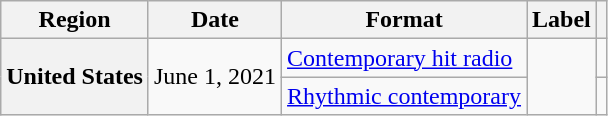<table class="wikitable plainrowheaders">
<tr>
<th scope="col">Region</th>
<th scope="col">Date</th>
<th scope="col">Format</th>
<th scope="col">Label</th>
<th scope="col"></th>
</tr>
<tr>
<th scope="row" rowspan="2">United States</th>
<td rowspan="2">June 1, 2021</td>
<td><a href='#'>Contemporary hit radio</a></td>
<td rowspan="2"></td>
<td></td>
</tr>
<tr>
<td><a href='#'>Rhythmic contemporary</a></td>
<td style="text-align: center;"></td>
</tr>
</table>
